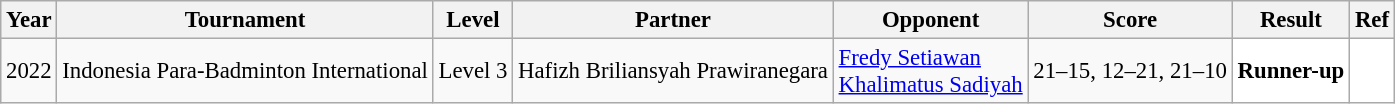<table class="sortable wikitable" style="font-size: 95%;">
<tr>
<th>Year</th>
<th>Tournament</th>
<th>Level</th>
<th>Partner</th>
<th>Opponent</th>
<th>Score</th>
<th>Result</th>
<th>Ref</th>
</tr>
<tr>
<td align="center">2022</td>
<td align="left">Indonesia Para-Badminton International</td>
<td align="left">Level 3</td>
<td align="left"> Hafizh Briliansyah Prawiranegara</td>
<td align="left"> <a href='#'>Fredy Setiawan</a><br>  <a href='#'>Khalimatus Sadiyah</a></td>
<td align="left">21–15, 12–21, 21–10</td>
<td style="text-align:left; background:white"> <strong>Runner-up</strong></td>
<td style="text-align:center; background:white"></td>
</tr>
</table>
